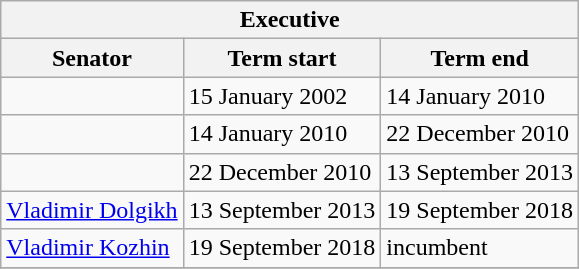<table class="wikitable sortable">
<tr>
<th colspan=3>Executive</th>
</tr>
<tr>
<th>Senator</th>
<th>Term start</th>
<th>Term end</th>
</tr>
<tr>
<td></td>
<td>15 January 2002</td>
<td>14 January 2010</td>
</tr>
<tr>
<td></td>
<td>14 January 2010</td>
<td>22 December 2010</td>
</tr>
<tr>
<td></td>
<td>22 December 2010</td>
<td>13 September 2013</td>
</tr>
<tr>
<td><a href='#'>Vladimir Dolgikh</a></td>
<td>13 September 2013</td>
<td>19 September 2018</td>
</tr>
<tr>
<td><a href='#'>Vladimir Kozhin</a></td>
<td>19 September 2018</td>
<td>incumbent</td>
</tr>
<tr>
</tr>
</table>
